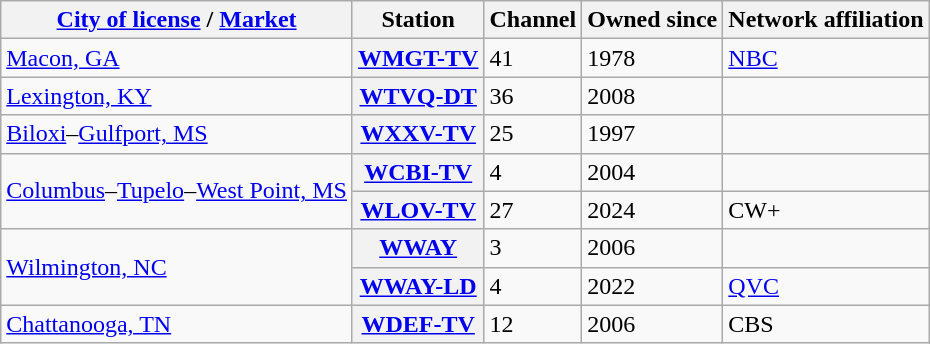<table class="wikitable">
<tr>
<th scope="col"><a href='#'>City of license</a> / <a href='#'>Market</a></th>
<th scope="col">Station</th>
<th scope="col">Channel</th>
<th scope="col">Owned since</th>
<th scope="col">Network affiliation</th>
</tr>
<tr>
<td><a href='#'>Macon, GA</a></td>
<th scope="row"><a href='#'>WMGT-TV</a></th>
<td>41</td>
<td>1978</td>
<td><a href='#'>NBC</a></td>
</tr>
<tr>
<td><a href='#'>Lexington, KY</a></td>
<th scope="row"><a href='#'>WTVQ-DT</a></th>
<td>36</td>
<td>2008</td>
<td></td>
</tr>
<tr>
<td><a href='#'>Biloxi</a>–<a href='#'>Gulfport, MS</a></td>
<th scope="row"><a href='#'>WXXV-TV</a></th>
<td>25</td>
<td>1997</td>
<td></td>
</tr>
<tr>
<td rowspan="2"><a href='#'>Columbus</a>–<a href='#'>Tupelo</a>–<a href='#'>West Point, MS</a></td>
<th scope="row"><a href='#'>WCBI-TV</a></th>
<td>4</td>
<td>2004</td>
<td></td>
</tr>
<tr>
<th scope="row"><a href='#'>WLOV-TV</a></th>
<td>27</td>
<td>2024</td>
<td>CW+</td>
</tr>
<tr>
<td rowspan="2"><a href='#'>Wilmington, NC</a></td>
<th scope="row"><a href='#'>WWAY</a></th>
<td>3</td>
<td>2006</td>
<td></td>
</tr>
<tr>
<th scope="row"><a href='#'>WWAY-LD</a></th>
<td>4</td>
<td>2022</td>
<td><a href='#'>QVC</a></td>
</tr>
<tr>
<td><a href='#'>Chattanooga, TN</a></td>
<th scope="row"><a href='#'>WDEF-TV</a></th>
<td>12</td>
<td>2006</td>
<td>CBS</td>
</tr>
</table>
